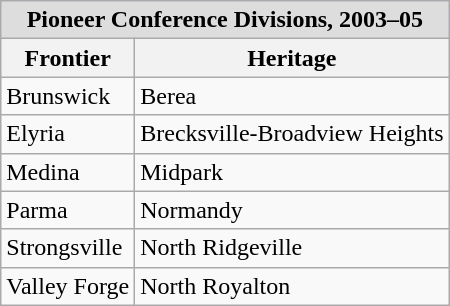<table class="wikitable">
<tr style="background:#ccf;">
<th colspan="6" style="background:#ddd;">Pioneer Conference Divisions, 2003–05</th>
</tr>
<tr>
<th>Frontier</th>
<th>Heritage</th>
</tr>
<tr>
<td>Brunswick</td>
<td>Berea</td>
</tr>
<tr>
<td>Elyria</td>
<td>Brecksville-Broadview Heights</td>
</tr>
<tr>
<td>Medina</td>
<td>Midpark</td>
</tr>
<tr>
<td>Parma</td>
<td>Normandy</td>
</tr>
<tr>
<td>Strongsville</td>
<td>North Ridgeville</td>
</tr>
<tr>
<td>Valley Forge</td>
<td>North Royalton</td>
</tr>
</table>
